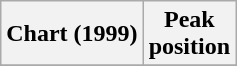<table class="wikitable sortable plainrowheaders">
<tr>
<th>Chart (1999)</th>
<th>Peak<br>position</th>
</tr>
<tr>
</tr>
</table>
